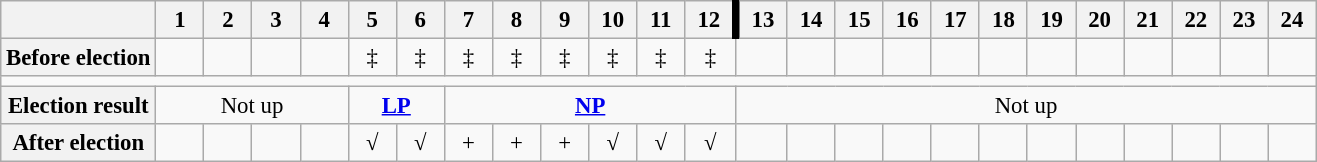<table class="wikitable" style="text-align:center; font-size:95%">
<tr>
<th></th>
<th width=25px>1</th>
<th width=25px>2</th>
<th width=25px>3</th>
<th width=25px>4</th>
<th width=25px>5</th>
<th width=25px>6</th>
<th width=25px>7</th>
<th width=25px>8</th>
<th width=25px>9</th>
<th width=25px>10</th>
<th width=25px>11</th>
<th width=25px>12</th>
<th width=25px style="border-left:5px solid black;">13</th>
<th width=25px>14</th>
<th width=25px>15</th>
<th width=25px>16</th>
<th width=25px>17</th>
<th width=25px>18</th>
<th width=25px>19</th>
<th width=25px>20</th>
<th width=25px>21</th>
<th width=25px>22</th>
<th width=25px>23</th>
<th width=25px>24</th>
</tr>
<tr>
<th>Before election</th>
<td bgcolor=></td>
<td bgcolor=></td>
<td bgcolor=></td>
<td bgcolor=></td>
<td bgcolor=>‡</td>
<td bgcolor=>‡</td>
<td bgcolor=>‡</td>
<td bgcolor=>‡</td>
<td bgcolor=>‡</td>
<td bgcolor=>‡</td>
<td bgcolor=>‡</td>
<td bgcolor=>‡</td>
<td bgcolor=></td>
<td bgcolor=></td>
<td bgcolor=></td>
<td bgcolor=></td>
<td bgcolor=></td>
<td bgcolor=></td>
<td bgcolor=></td>
<td bgcolor=></td>
<td bgcolor=></td>
<td bgcolor=></td>
<td bgcolor=></td>
<td bgcolor=></td>
</tr>
<tr>
<td colspan=25></td>
</tr>
<tr>
<th>Election result</th>
<td colspan=4>Not up</td>
<td colspan=2 bgcolor=><strong><a href='#'>LP</a></strong></td>
<td colspan=6 bgcolor=><strong><a href='#'>NP</a></strong></td>
<td colspan=12>Not up</td>
</tr>
<tr>
<th>After election</th>
<td bgcolor=></td>
<td bgcolor=></td>
<td bgcolor=></td>
<td bgcolor=></td>
<td bgcolor=>√</td>
<td bgcolor=>√</td>
<td bgcolor=>+</td>
<td bgcolor=>+</td>
<td bgcolor=>+</td>
<td bgcolor=>√</td>
<td bgcolor=>√</td>
<td bgcolor=>√</td>
<td bgcolor=></td>
<td bgcolor=></td>
<td bgcolor=></td>
<td bgcolor=></td>
<td bgcolor=></td>
<td bgcolor=></td>
<td bgcolor=></td>
<td bgcolor=></td>
<td bgcolor=></td>
<td bgcolor=></td>
<td bgcolor=></td>
<td bgcolor=></td>
</tr>
</table>
